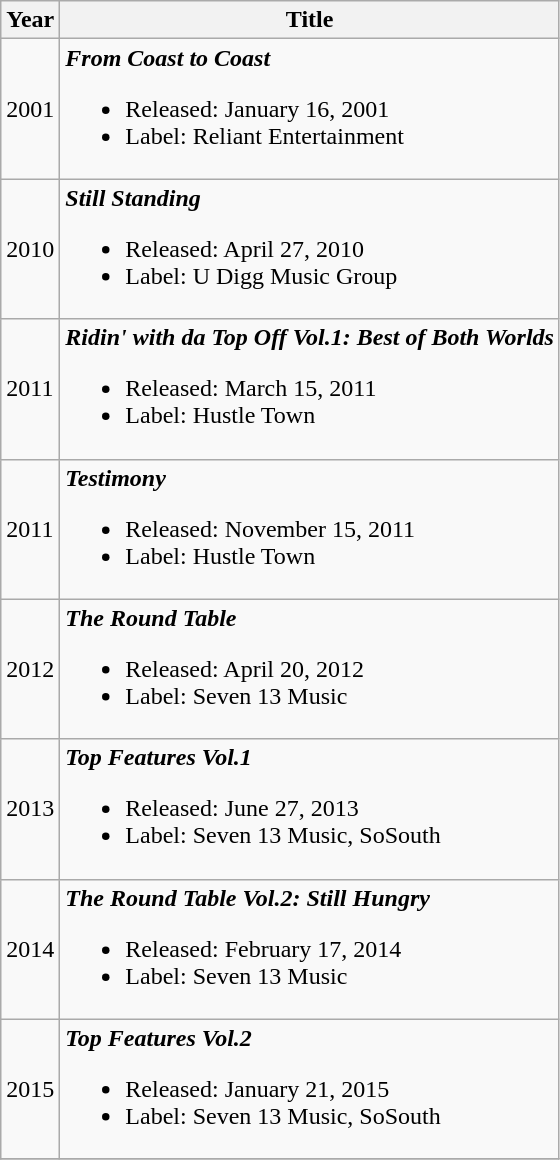<table class="wikitable">
<tr>
<th rowspan="1">Year</th>
<th rowspan="1">Title</th>
</tr>
<tr>
<td>2001</td>
<td><strong><em>From Coast to Coast</em></strong><br><ul><li>Released: January 16, 2001</li><li>Label: Reliant Entertainment</li></ul></td>
</tr>
<tr>
<td>2010</td>
<td><strong><em>Still Standing</em></strong><br><ul><li>Released: April 27, 2010</li><li>Label: U Digg Music Group</li></ul></td>
</tr>
<tr>
<td>2011</td>
<td><strong><em>Ridin' with da Top Off Vol.1: Best of Both Worlds</em></strong><br><ul><li>Released: March 15, 2011</li><li>Label: Hustle Town</li></ul></td>
</tr>
<tr>
<td>2011</td>
<td><strong><em>Testimony</em></strong><br><ul><li>Released: November 15, 2011</li><li>Label: Hustle Town</li></ul></td>
</tr>
<tr>
<td>2012</td>
<td><strong><em>The Round Table</em></strong><br><ul><li>Released: April 20, 2012</li><li>Label: Seven 13 Music</li></ul></td>
</tr>
<tr>
<td>2013</td>
<td><strong><em>Top Features Vol.1</em></strong><br><ul><li>Released: June 27, 2013</li><li>Label: Seven 13 Music, SoSouth</li></ul></td>
</tr>
<tr>
<td>2014</td>
<td><strong><em>The Round Table Vol.2: Still Hungry</em></strong><br><ul><li>Released: February 17, 2014</li><li>Label: Seven 13 Music</li></ul></td>
</tr>
<tr>
<td>2015</td>
<td><strong><em>Top Features Vol.2</em></strong><br><ul><li>Released: January 21, 2015</li><li>Label: Seven 13 Music, SoSouth</li></ul></td>
</tr>
<tr>
</tr>
</table>
